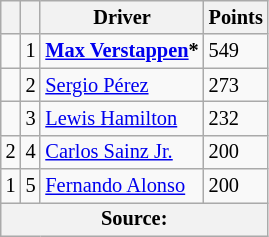<table class="wikitable" style="font-size: 85%;">
<tr>
<th scope="col"></th>
<th scope="col"></th>
<th scope="col">Driver</th>
<th scope="col">Points</th>
</tr>
<tr>
<td align="left"></td>
<td align="center">1</td>
<td> <strong><a href='#'>Max Verstappen</a>*</strong></td>
<td align="left">549</td>
</tr>
<tr>
<td align="left"></td>
<td align="center">2</td>
<td> <a href='#'>Sergio Pérez</a></td>
<td align="left">273</td>
</tr>
<tr>
<td align="left"></td>
<td align="center">3</td>
<td> <a href='#'>Lewis Hamilton</a></td>
<td align="left">232</td>
</tr>
<tr>
<td align="left"> 2</td>
<td align="center">4</td>
<td> <a href='#'>Carlos Sainz Jr.</a></td>
<td align="left">200</td>
</tr>
<tr>
<td align="left"> 1</td>
<td align="center">5</td>
<td> <a href='#'>Fernando Alonso</a></td>
<td align="left">200</td>
</tr>
<tr>
<th colspan=4>Source:</th>
</tr>
</table>
